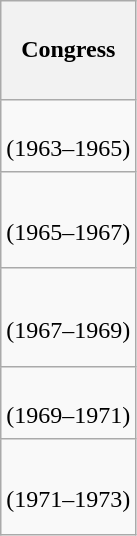<table class="wikitable" style="float:left; margin:0; margin-right:-0.5px; margin-top:14px; text-align:center;">
<tr style="white-space:nowrap; height:4.1em;">
<th>Congress</th>
</tr>
<tr style="white-space:nowrap; height:3em;">
<td><strong></strong><br>(1963–1965)</td>
</tr>
<tr style="white-space:nowrap; height:4.02em">
<td><strong></strong><br>(1965–1967)</td>
</tr>
<tr style="white-space:nowrap; height:4.1em">
<td><strong></strong><br>(1967–1969)</td>
</tr>
<tr style="white-space:nowrap; height:3em">
<td><strong></strong><br>(1969–1971)</td>
</tr>
<tr style="white-space:nowrap; height:4.02em">
<td><strong></strong><br>(1971–1973)</td>
</tr>
</table>
